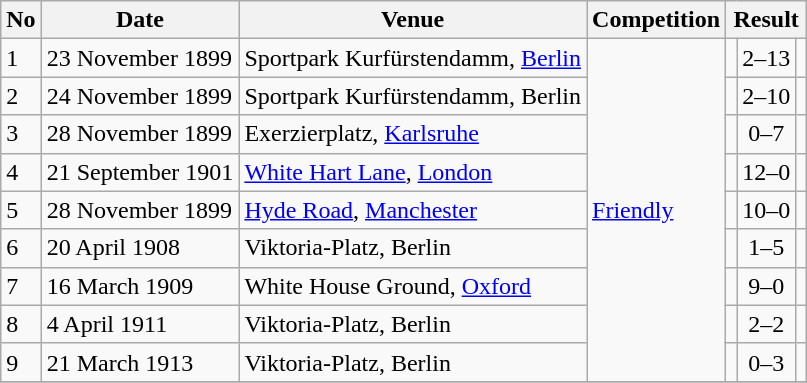<table class="wikitable">
<tr>
<th>No</th>
<th>Date</th>
<th>Venue</th>
<th>Competition</th>
<th colspan="3">Result</th>
</tr>
<tr>
<td>1</td>
<td>23 November 1899</td>
<td> Sportpark Kurfürstendamm, <a href='#'>Berlin</a></td>
<td rowspan=9><a href='#'>Friendly</a></td>
<td align=right></td>
<td align=center>2–13</td>
<td><strong></strong></td>
</tr>
<tr>
<td>2</td>
<td>24 November 1899</td>
<td> Sportpark Kurfürstendamm, Berlin</td>
<td align=right></td>
<td align=center>2–10</td>
<td><strong></strong></td>
</tr>
<tr>
<td>3</td>
<td>28 November 1899</td>
<td> Exerzierplatz, <a href='#'>Karlsruhe</a></td>
<td align=right></td>
<td align=center>0–7</td>
<td><strong></strong></td>
</tr>
<tr>
<td>4</td>
<td>21 September 1901</td>
<td> <a href='#'>White Hart Lane</a>, <a href='#'>London</a></td>
<td align=right><strong></strong></td>
<td align=center>12–0</td>
<td></td>
</tr>
<tr>
<td>5</td>
<td>28 November 1899</td>
<td> <a href='#'>Hyde Road</a>, <a href='#'>Manchester</a></td>
<td align=right><strong></strong></td>
<td align=center>10–0</td>
<td></td>
</tr>
<tr>
<td>6</td>
<td>20 April 1908</td>
<td> Viktoria-Platz, Berlin</td>
<td align=right></td>
<td align=center>1–5</td>
<td><strong></strong></td>
</tr>
<tr>
<td>7</td>
<td>16 March 1909</td>
<td> White House Ground, <a href='#'>Oxford</a></td>
<td align=right><strong></strong></td>
<td align=center>9–0</td>
<td></td>
</tr>
<tr>
<td>8</td>
<td>4 April 1911</td>
<td> Viktoria-Platz, Berlin</td>
<td align=right></td>
<td align=center>2–2</td>
<td></td>
</tr>
<tr>
<td>9</td>
<td>21 March 1913</td>
<td> Viktoria-Platz, Berlin</td>
<td align=right></td>
<td align=center>0–3</td>
<td><strong></strong></td>
</tr>
<tr>
</tr>
</table>
